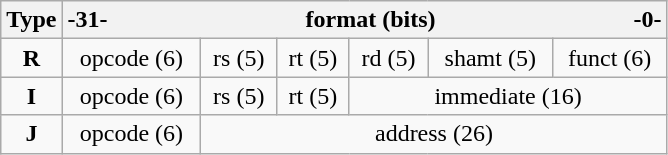<table class="wikitable">
<tr>
<th>Type</th>
<th colspan=6>-31-                                 format (bits)                                 -0-</th>
</tr>
<tr align=center>
<td><strong>R</strong></td>
<td>opcode (6)</td>
<td>rs (5)</td>
<td>rt (5)</td>
<td>rd (5)</td>
<td>shamt (5)</td>
<td>funct (6)</td>
</tr>
<tr align=center>
<td><strong>I</strong></td>
<td>opcode (6)</td>
<td>rs (5)</td>
<td>rt (5)</td>
<td colspan=3>immediate (16)</td>
</tr>
<tr align=center>
<td><strong>J</strong></td>
<td>opcode (6)</td>
<td colspan=5>address (26)</td>
</tr>
</table>
